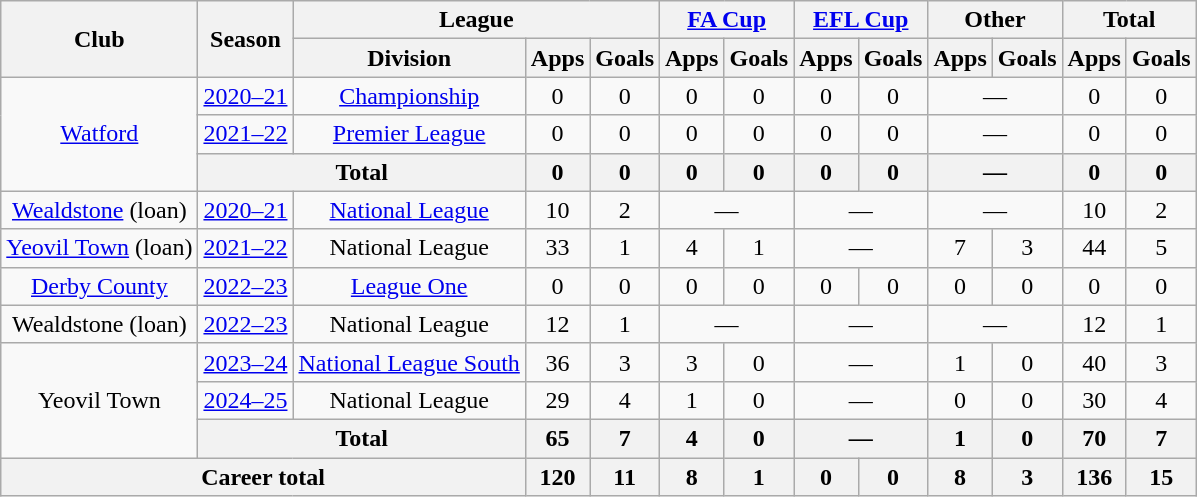<table class=wikitable style="text-align: center">
<tr>
<th rowspan=2>Club</th>
<th rowspan=2>Season</th>
<th colspan=3>League</th>
<th colspan=2><a href='#'>FA Cup</a></th>
<th colspan=2><a href='#'>EFL Cup</a></th>
<th colspan=2>Other</th>
<th colspan=2>Total</th>
</tr>
<tr>
<th>Division</th>
<th>Apps</th>
<th>Goals</th>
<th>Apps</th>
<th>Goals</th>
<th>Apps</th>
<th>Goals</th>
<th>Apps</th>
<th>Goals</th>
<th>Apps</th>
<th>Goals</th>
</tr>
<tr>
<td rowspan=3><a href='#'>Watford</a></td>
<td><a href='#'>2020–21</a></td>
<td><a href='#'>Championship</a></td>
<td>0</td>
<td>0</td>
<td>0</td>
<td>0</td>
<td>0</td>
<td>0</td>
<td colspan=2>—</td>
<td>0</td>
<td>0</td>
</tr>
<tr>
<td><a href='#'>2021–22</a></td>
<td><a href='#'>Premier League</a></td>
<td>0</td>
<td>0</td>
<td>0</td>
<td>0</td>
<td>0</td>
<td>0</td>
<td colspan=2>—</td>
<td>0</td>
<td>0</td>
</tr>
<tr>
<th colspan=2>Total</th>
<th>0</th>
<th>0</th>
<th>0</th>
<th>0</th>
<th>0</th>
<th>0</th>
<th colspan=2>—</th>
<th>0</th>
<th>0</th>
</tr>
<tr>
<td><a href='#'>Wealdstone</a> (loan)</td>
<td><a href='#'>2020–21</a></td>
<td><a href='#'>National League</a></td>
<td>10</td>
<td>2</td>
<td colspan=2>—</td>
<td colspan=2>—</td>
<td colspan=2>—</td>
<td>10</td>
<td>2</td>
</tr>
<tr>
<td><a href='#'>Yeovil Town</a> (loan)</td>
<td><a href='#'>2021–22</a></td>
<td>National League</td>
<td>33</td>
<td>1</td>
<td>4</td>
<td>1</td>
<td colspan=2>—</td>
<td>7</td>
<td>3</td>
<td>44</td>
<td>5</td>
</tr>
<tr>
<td><a href='#'>Derby County</a></td>
<td><a href='#'>2022–23</a></td>
<td><a href='#'>League One</a></td>
<td>0</td>
<td>0</td>
<td>0</td>
<td>0</td>
<td>0</td>
<td>0</td>
<td>0</td>
<td>0</td>
<td>0</td>
<td>0</td>
</tr>
<tr>
<td>Wealdstone (loan)</td>
<td><a href='#'>2022–23</a></td>
<td>National League</td>
<td>12</td>
<td>1</td>
<td colspan=2>—</td>
<td colspan=2>—</td>
<td colspan=2>—</td>
<td>12</td>
<td>1</td>
</tr>
<tr>
<td rowspan=3>Yeovil Town</td>
<td><a href='#'>2023–24</a></td>
<td><a href='#'>National League South</a></td>
<td>36</td>
<td>3</td>
<td>3</td>
<td>0</td>
<td colspan=2>—</td>
<td>1</td>
<td>0</td>
<td>40</td>
<td>3</td>
</tr>
<tr>
<td><a href='#'>2024–25</a></td>
<td>National League</td>
<td>29</td>
<td>4</td>
<td>1</td>
<td>0</td>
<td colspan=2>—</td>
<td>0</td>
<td>0</td>
<td>30</td>
<td>4</td>
</tr>
<tr>
<th colspan=2>Total</th>
<th>65</th>
<th>7</th>
<th>4</th>
<th>0</th>
<th colspan=2>—</th>
<th>1</th>
<th>0</th>
<th>70</th>
<th>7</th>
</tr>
<tr>
<th colspan=3>Career total</th>
<th>120</th>
<th>11</th>
<th>8</th>
<th>1</th>
<th>0</th>
<th>0</th>
<th>8</th>
<th>3</th>
<th>136</th>
<th>15</th>
</tr>
</table>
